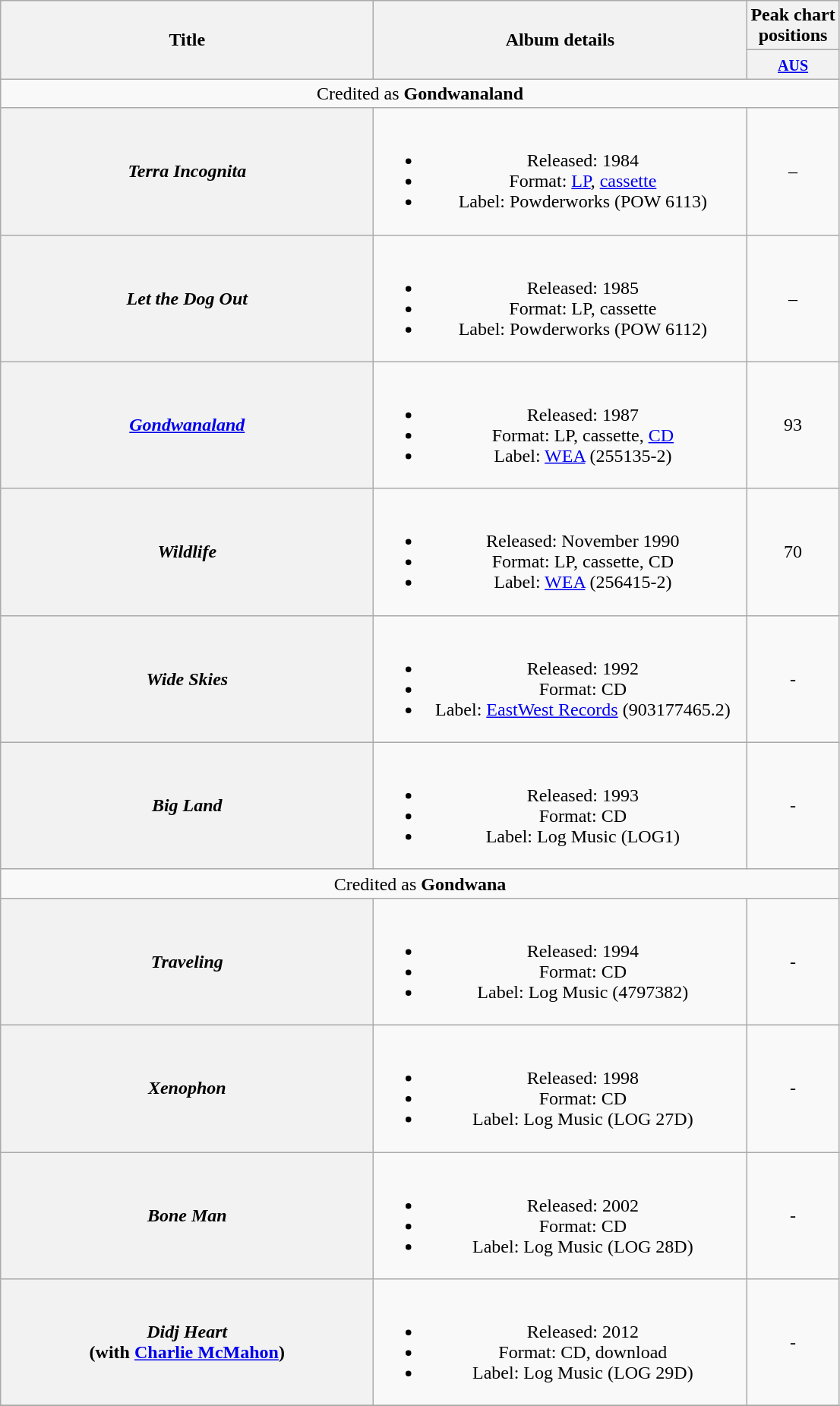<table class="wikitable plainrowheaders" style="text-align:center;" border="1">
<tr>
<th scope="col" rowspan="2" style="width:20em;">Title</th>
<th scope="col" rowspan="2" style="width:20em;">Album details</th>
<th scope="col" colspan="1">Peak chart<br>positions</th>
</tr>
<tr>
<th scope="col" style="text-align:center;"><small><a href='#'>AUS</a></small><br></th>
</tr>
<tr>
<td colspan=3>Credited as <strong>Gondwanaland</strong></td>
</tr>
<tr>
<th scope="row"><em>Terra Incognita</em></th>
<td><br><ul><li>Released: 1984</li><li>Format: <a href='#'>LP</a>, <a href='#'>cassette</a></li><li>Label: Powderworks (POW 6113)</li></ul></td>
<td align="center">–</td>
</tr>
<tr>
<th scope="row"><em>Let the Dog Out</em></th>
<td><br><ul><li>Released: 1985</li><li>Format: LP, cassette</li><li>Label: Powderworks (POW 6112)</li></ul></td>
<td align="center">–</td>
</tr>
<tr>
<th scope="row"><em><a href='#'>Gondwanaland</a></em></th>
<td><br><ul><li>Released: 1987</li><li>Format: LP, cassette, <a href='#'>CD</a></li><li>Label: <a href='#'>WEA</a> (255135-2)</li></ul></td>
<td align="center">93</td>
</tr>
<tr>
<th scope="row"><em>Wildlife</em></th>
<td><br><ul><li>Released: November 1990</li><li>Format: LP, cassette, CD</li><li>Label: <a href='#'>WEA</a> (256415-2)</li></ul></td>
<td align="center">70</td>
</tr>
<tr>
<th scope="row"><em>Wide Skies</em></th>
<td><br><ul><li>Released: 1992</li><li>Format: CD</li><li>Label: <a href='#'>EastWest Records</a> (903177465.2)</li></ul></td>
<td align="center">-</td>
</tr>
<tr>
<th scope="row"><em>Big Land</em></th>
<td><br><ul><li>Released: 1993</li><li>Format: CD</li><li>Label: Log Music (LOG1)</li></ul></td>
<td align="center">-</td>
</tr>
<tr>
<td colspan=3>Credited as <strong>Gondwana</strong></td>
</tr>
<tr>
<th scope="row"><em>Traveling</em></th>
<td><br><ul><li>Released: 1994</li><li>Format: CD</li><li>Label: Log Music (4797382)</li></ul></td>
<td align="center">-</td>
</tr>
<tr>
<th scope="row"><em>Xenophon</em></th>
<td><br><ul><li>Released: 1998</li><li>Format: CD</li><li>Label: Log Music (LOG 27D)</li></ul></td>
<td align="center">-</td>
</tr>
<tr>
<th scope="row"><em>Bone Man</em></th>
<td><br><ul><li>Released: 2002</li><li>Format: CD</li><li>Label: Log Music (LOG 28D)</li></ul></td>
<td align="center">-</td>
</tr>
<tr>
<th scope="row"><em>Didj Heart</em> <br> (with <a href='#'>Charlie McMahon</a>)</th>
<td><br><ul><li>Released: 2012</li><li>Format: CD, download</li><li>Label: Log Music (LOG 29D)</li></ul></td>
<td align="center">-</td>
</tr>
<tr>
</tr>
</table>
